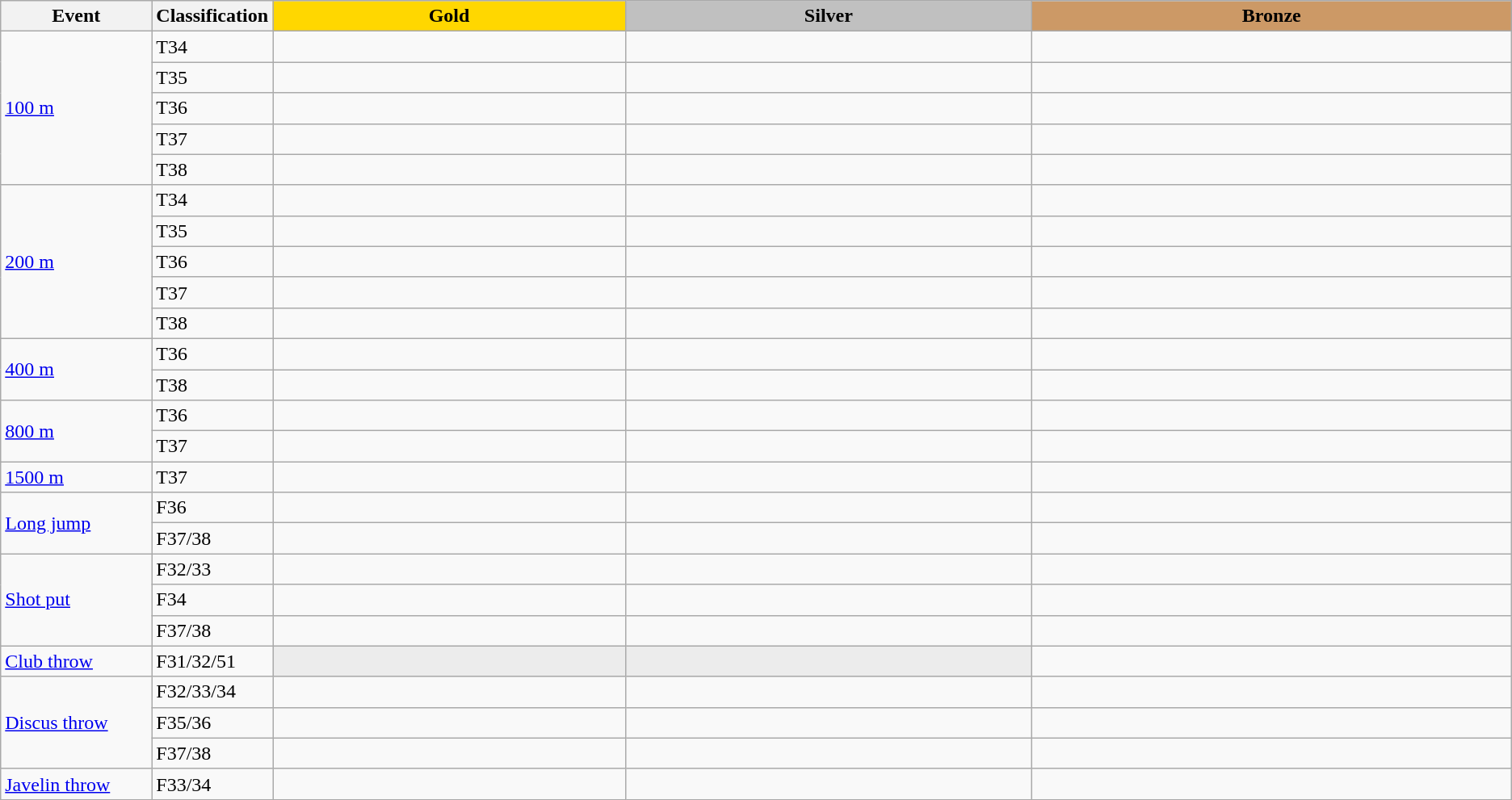<table class=wikitable style="font-size:100%">
<tr>
<th rowspan="1" width="10%">Event</th>
<th rowspan="1" width="5%">Classification</th>
<th rowspan="1" style="background:gold;">Gold</th>
<th colspan="1" style="background:silver;">Silver</th>
<th colspan="1" style="background:#CC9966;">Bronze</th>
</tr>
<tr>
<td rowspan="5"><a href='#'>100 m</a></td>
<td>T34<br></td>
<td></td>
<td></td>
<td></td>
</tr>
<tr>
<td>T35<br></td>
<td></td>
<td></td>
<td></td>
</tr>
<tr>
<td>T36<br></td>
<td></td>
<td></td>
<td></td>
</tr>
<tr>
<td>T37<br></td>
<td></td>
<td></td>
<td></td>
</tr>
<tr>
<td>T38<br></td>
<td></td>
<td></td>
<td></td>
</tr>
<tr>
<td rowspan="5"><a href='#'>200 m</a></td>
<td>T34<br></td>
<td></td>
<td></td>
<td></td>
</tr>
<tr>
<td>T35<br></td>
<td></td>
<td></td>
<td></td>
</tr>
<tr>
<td>T36<br></td>
<td></td>
<td></td>
<td></td>
</tr>
<tr>
<td>T37<br></td>
<td></td>
<td></td>
<td></td>
</tr>
<tr>
<td>T38<br></td>
<td></td>
<td></td>
<td></td>
</tr>
<tr>
<td rowspan="2"><a href='#'>400 m</a></td>
<td>T36<br></td>
<td></td>
<td></td>
<td></td>
</tr>
<tr>
<td>T38<br></td>
<td></td>
<td></td>
<td></td>
</tr>
<tr>
<td rowspan="2"><a href='#'>800 m</a></td>
<td>T36<br></td>
<td></td>
<td></td>
<td></td>
</tr>
<tr>
<td>T37<br></td>
<td></td>
<td></td>
<td></td>
</tr>
<tr>
<td><a href='#'>1500 m</a></td>
<td>T37<br></td>
<td></td>
<td></td>
<td></td>
</tr>
<tr>
<td rowspan="2"><a href='#'>Long jump</a></td>
<td>F36<br></td>
<td></td>
<td></td>
<td></td>
</tr>
<tr>
<td>F37/38<br></td>
<td></td>
<td></td>
<td></td>
</tr>
<tr>
<td rowspan="3"><a href='#'>Shot put</a></td>
<td>F32/33<br></td>
<td></td>
<td></td>
<td></td>
</tr>
<tr>
<td>F34<br></td>
<td></td>
<td></td>
<td></td>
</tr>
<tr>
<td>F37/38<br></td>
<td></td>
<td></td>
<td></td>
</tr>
<tr>
<td><a href='#'>Club throw</a></td>
<td>F31/32/51<br></td>
<td style="background:#ececec;"></td>
<td style="background:#ececec;"></td>
<td></td>
</tr>
<tr>
<td rowspan="3"><a href='#'>Discus throw</a></td>
<td>F32/33/34<br></td>
<td></td>
<td></td>
<td></td>
</tr>
<tr>
<td>F35/36<br></td>
<td></td>
<td></td>
<td></td>
</tr>
<tr>
<td>F37/38<br></td>
<td></td>
<td></td>
<td></td>
</tr>
<tr>
<td><a href='#'>Javelin throw</a></td>
<td>F33/34<br></td>
<td></td>
<td></td>
<td></td>
</tr>
</table>
